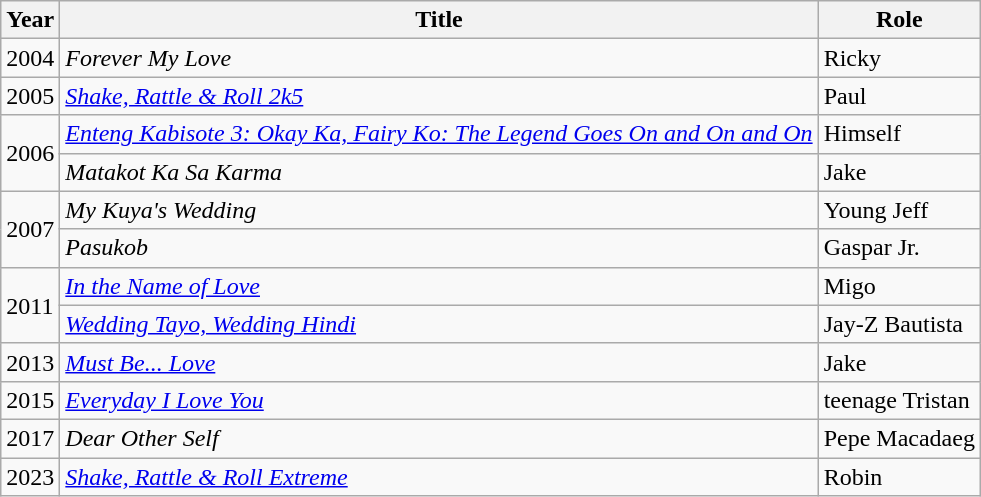<table class="wikitable">
<tr>
<th>Year</th>
<th>Title</th>
<th>Role</th>
</tr>
<tr>
<td>2004</td>
<td><em>Forever My Love</em></td>
<td>Ricky</td>
</tr>
<tr>
<td>2005</td>
<td><em><a href='#'>Shake, Rattle & Roll 2k5</a></em></td>
<td>Paul</td>
</tr>
<tr>
<td rowspan="2">2006</td>
<td><em><a href='#'>Enteng Kabisote 3: Okay Ka, Fairy Ko: The Legend Goes On and On and On</a></em></td>
<td>Himself</td>
</tr>
<tr>
<td><em>Matakot Ka Sa Karma</em></td>
<td>Jake</td>
</tr>
<tr>
<td rowspan="2">2007</td>
<td><em>My Kuya's Wedding</em></td>
<td>Young Jeff</td>
</tr>
<tr>
<td><em>Pasukob</em></td>
<td>Gaspar Jr.</td>
</tr>
<tr>
<td rowspan="2">2011</td>
<td><em><a href='#'>In the Name of Love</a></em></td>
<td>Migo</td>
</tr>
<tr>
<td><em><a href='#'>Wedding Tayo, Wedding Hindi</a></em></td>
<td>Jay-Z Bautista</td>
</tr>
<tr>
<td>2013</td>
<td><em><a href='#'>Must Be... Love</a></em></td>
<td>Jake</td>
</tr>
<tr>
<td>2015</td>
<td><em><a href='#'>Everyday I Love You</a></em></td>
<td>teenage Tristan</td>
</tr>
<tr>
<td>2017</td>
<td><em>Dear Other Self</em></td>
<td>Pepe Macadaeg</td>
</tr>
<tr>
<td>2023</td>
<td><em><a href='#'>Shake, Rattle & Roll Extreme</a></em></td>
<td>Robin</td>
</tr>
</table>
